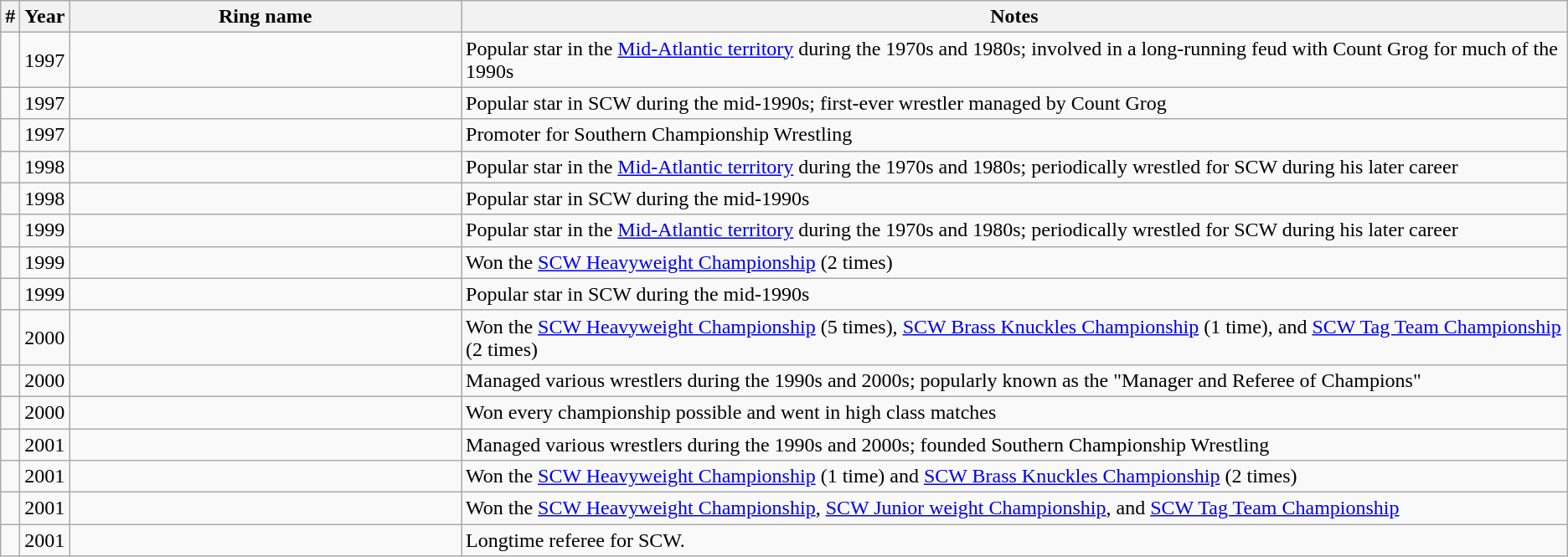<table class="wikitable sortable">
<tr>
<th width="1%">#</th>
<th width="1%"><strong>Year</strong></th>
<th width="25%"><strong>Ring name</strong><br></th>
<th class="unsortable"><strong>Notes</strong></th>
</tr>
<tr>
<td></td>
<td>1997</td>
<td><br></td>
<td>Popular star in the <a href='#'>Mid-Atlantic territory</a> during the 1970s and 1980s; involved in a long-running feud with Count Grog for much of the 1990s</td>
</tr>
<tr>
<td></td>
<td>1997</td>
<td></td>
<td>Popular star in SCW during the mid-1990s; first-ever wrestler managed by Count Grog</td>
</tr>
<tr>
<td></td>
<td>1997</td>
<td></td>
<td>Promoter for Southern Championship Wrestling</td>
</tr>
<tr>
<td></td>
<td>1998</td>
<td><br></td>
<td>Popular star in the <a href='#'>Mid-Atlantic territory</a> during the 1970s and 1980s; periodically wrestled for SCW during his later career</td>
</tr>
<tr>
<td></td>
<td>1998</td>
<td></td>
<td>Popular star in SCW during the mid-1990s</td>
</tr>
<tr>
<td></td>
<td>1999</td>
<td><br></td>
<td>Popular star in the <a href='#'>Mid-Atlantic territory</a> during the 1970s and 1980s; periodically wrestled for SCW during his later career</td>
</tr>
<tr>
<td></td>
<td>1999</td>
<td></td>
<td>Won the <a href='#'>SCW Heavyweight Championship</a> (2 times)</td>
</tr>
<tr>
<td></td>
<td>1999</td>
<td></td>
<td>Popular star in SCW during the mid-1990s</td>
</tr>
<tr>
<td></td>
<td>2000</td>
<td><br></td>
<td>Won the <a href='#'>SCW Heavyweight Championship</a> (5 times), <a href='#'>SCW Brass Knuckles Championship</a> (1 time), and <a href='#'>SCW Tag Team Championship</a> (2 times)</td>
</tr>
<tr>
<td></td>
<td>2000</td>
<td></td>
<td>Managed various wrestlers during the 1990s and 2000s; popularly known as the "Manager and Referee of Champions"</td>
</tr>
<tr>
<td></td>
<td>2000</td>
<td></td>
<td>Won every championship possible and went in high class matches</td>
</tr>
<tr>
<td></td>
<td>2001</td>
<td><br></td>
<td>Managed various wrestlers during the 1990s and 2000s; founded Southern Championship Wrestling</td>
</tr>
<tr>
<td></td>
<td>2001</td>
<td></td>
<td>Won the <a href='#'>SCW Heavyweight Championship</a> (1 time) and <a href='#'>SCW Brass Knuckles Championship</a> (2 times)</td>
</tr>
<tr>
<td></td>
<td>2001</td>
<td></td>
<td>Won the <a href='#'>SCW Heavyweight Championship</a>, <a href='#'>SCW Junior weight Championship</a>, and <a href='#'>SCW Tag Team Championship</a></td>
</tr>
<tr>
<td></td>
<td>2001</td>
<td></td>
<td>Longtime referee for SCW.</td>
</tr>
</table>
